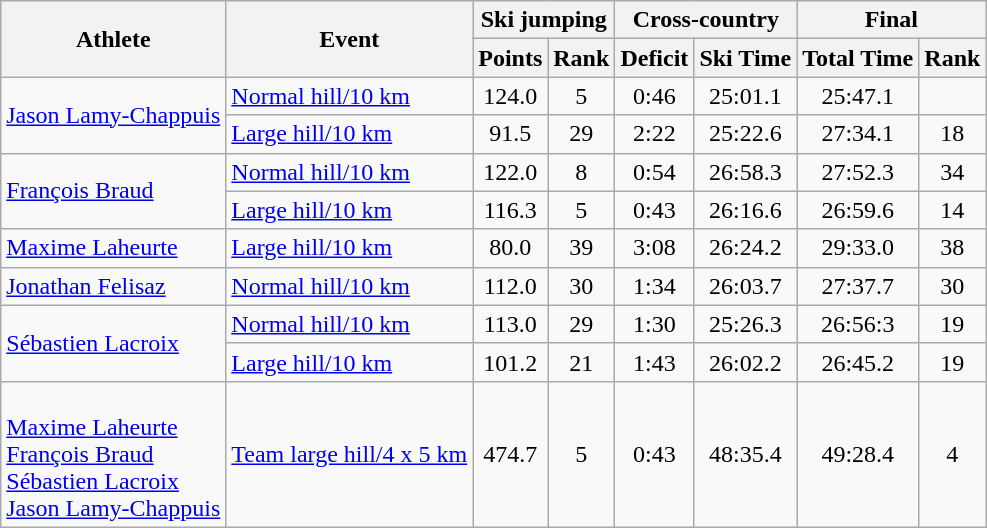<table class="wikitable">
<tr>
<th rowspan="2">Athlete</th>
<th rowspan="2">Event</th>
<th colspan="2">Ski jumping</th>
<th colspan="2">Cross-country</th>
<th colspan="2">Final</th>
</tr>
<tr>
<th>Points</th>
<th>Rank</th>
<th>Deficit</th>
<th>Ski Time</th>
<th>Total Time</th>
<th>Rank</th>
</tr>
<tr>
<td rowspan = 2><a href='#'>Jason Lamy-Chappuis</a></td>
<td><a href='#'>Normal hill/10 km</a></td>
<td align="center">124.0</td>
<td align="center">5</td>
<td align="center">0:46</td>
<td align="center">25:01.1</td>
<td align="center">25:47.1</td>
<td align="center"></td>
</tr>
<tr>
<td><a href='#'>Large hill/10 km</a></td>
<td align="center">91.5</td>
<td align="center">29</td>
<td align="center">2:22</td>
<td align="center">25:22.6</td>
<td align="center">27:34.1</td>
<td align="center">18</td>
</tr>
<tr>
<td rowspan = 2><a href='#'>François Braud</a></td>
<td><a href='#'>Normal hill/10 km</a></td>
<td align="center">122.0</td>
<td align="center">8</td>
<td align="center">0:54</td>
<td align="center">26:58.3</td>
<td align="center">27:52.3</td>
<td align="center">34</td>
</tr>
<tr>
<td><a href='#'>Large hill/10 km</a></td>
<td align="center">116.3</td>
<td align="center">5</td>
<td align="center">0:43</td>
<td align="center">26:16.6</td>
<td align="center">26:59.6</td>
<td align="center">14</td>
</tr>
<tr>
<td><a href='#'>Maxime Laheurte</a></td>
<td><a href='#'>Large hill/10 km</a></td>
<td align="center">80.0</td>
<td align="center">39</td>
<td align="center">3:08</td>
<td align="center">26:24.2</td>
<td align="center">29:33.0</td>
<td align="center">38</td>
</tr>
<tr>
<td><a href='#'>Jonathan Felisaz</a></td>
<td><a href='#'>Normal hill/10 km</a></td>
<td align="center">112.0</td>
<td align="center">30</td>
<td align="center">1:34</td>
<td align="center">26:03.7</td>
<td align="center">27:37.7</td>
<td align="center">30</td>
</tr>
<tr>
<td rowspan = 2><a href='#'>Sébastien Lacroix</a></td>
<td><a href='#'>Normal hill/10 km</a></td>
<td align="center">113.0</td>
<td align="center">29</td>
<td align="center">1:30</td>
<td align="center">25:26.3</td>
<td align="center">26:56:3</td>
<td align="center">19</td>
</tr>
<tr>
<td><a href='#'>Large hill/10 km</a></td>
<td align="center">101.2</td>
<td align="center">21</td>
<td align="center">1:43</td>
<td align="center">26:02.2</td>
<td align="center">26:45.2</td>
<td align="center">19</td>
</tr>
<tr>
<td><br> <a href='#'>Maxime Laheurte</a><br><a href='#'>François Braud</a><br><a href='#'>Sébastien Lacroix</a><br><a href='#'>Jason Lamy-Chappuis</a></td>
<td><a href='#'>Team large hill/4 x 5 km</a></td>
<td align="center">474.7</td>
<td align="center">5</td>
<td align="center">0:43</td>
<td align="center">48:35.4</td>
<td align="center">49:28.4</td>
<td align="center">4</td>
</tr>
</table>
